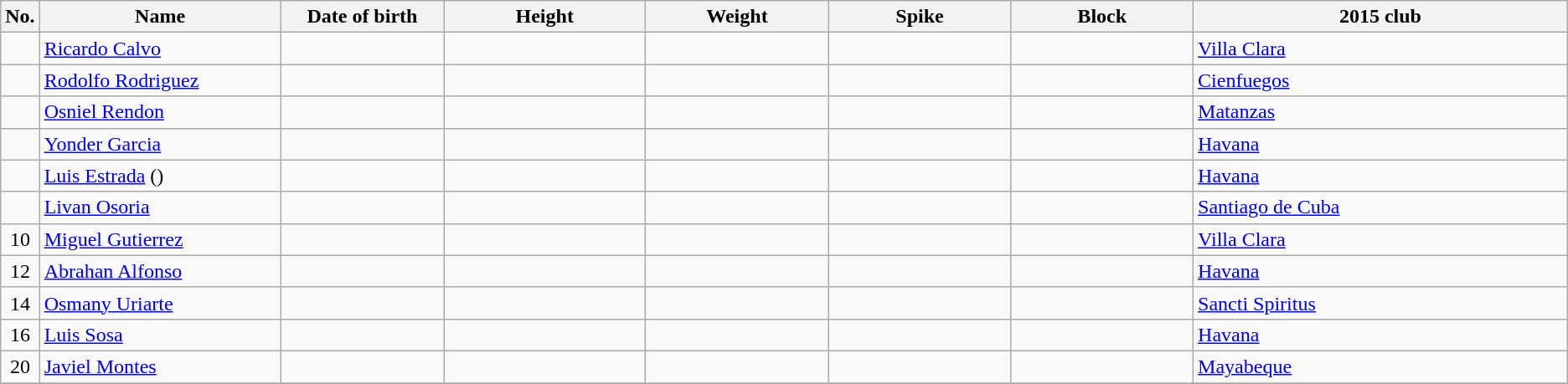<table class="wikitable sortable" style="font-size:100%; text-align:center;">
<tr>
<th>No.</th>
<th style="width:12em">Name</th>
<th style="width:8em">Date of birth</th>
<th style="width:10em">Height</th>
<th style="width:9em">Weight</th>
<th style="width:9em">Spike</th>
<th style="width:9em">Block</th>
<th style="width:19em">2015 club</th>
</tr>
<tr>
<td></td>
<td align=left><a href='#'>Ricardo Calvo</a></td>
<td align=right></td>
<td></td>
<td></td>
<td></td>
<td></td>
<td align=left> <a href='#'>Villa Clara</a></td>
</tr>
<tr>
<td></td>
<td align=left><a href='#'>Rodolfo Rodriguez</a></td>
<td align=right></td>
<td></td>
<td></td>
<td></td>
<td></td>
<td align=left> <a href='#'>Cienfuegos</a></td>
</tr>
<tr>
<td></td>
<td align=left><a href='#'>Osniel Rendon</a></td>
<td align=right></td>
<td></td>
<td></td>
<td></td>
<td></td>
<td align=left> <a href='#'>Matanzas</a></td>
</tr>
<tr>
<td></td>
<td align=left><a href='#'>Yonder Garcia</a></td>
<td align=right></td>
<td></td>
<td></td>
<td></td>
<td></td>
<td align=left> <a href='#'>Havana</a></td>
</tr>
<tr>
<td></td>
<td align=left><a href='#'>Luis Estrada</a> ()</td>
<td align=right></td>
<td></td>
<td></td>
<td></td>
<td></td>
<td align=left> <a href='#'>Havana</a></td>
</tr>
<tr>
<td></td>
<td align=left><a href='#'>Livan Osoria</a></td>
<td align=right></td>
<td></td>
<td></td>
<td></td>
<td></td>
<td align=left> <a href='#'>Santiago de Cuba</a></td>
</tr>
<tr>
<td>10</td>
<td align=left><a href='#'>Miguel Gutierrez</a></td>
<td align=right></td>
<td></td>
<td></td>
<td></td>
<td></td>
<td align=left> <a href='#'>Villa Clara</a></td>
</tr>
<tr>
<td>12</td>
<td align=left><a href='#'>Abrahan Alfonso</a></td>
<td align=right></td>
<td></td>
<td></td>
<td></td>
<td></td>
<td align=left> <a href='#'>Havana</a></td>
</tr>
<tr>
<td>14</td>
<td align=left><a href='#'>Osmany Uriarte</a></td>
<td align=right></td>
<td></td>
<td></td>
<td></td>
<td></td>
<td align=left> <a href='#'>Sancti Spiritus</a></td>
</tr>
<tr>
<td>16</td>
<td align=left><a href='#'>Luis Sosa</a></td>
<td align=right></td>
<td></td>
<td></td>
<td></td>
<td></td>
<td align=left> <a href='#'>Havana</a></td>
</tr>
<tr>
<td>20</td>
<td align=left><a href='#'>Javiel Montes</a></td>
<td align=right></td>
<td></td>
<td></td>
<td></td>
<td></td>
<td align=left> <a href='#'>Mayabeque</a></td>
</tr>
<tr>
</tr>
</table>
